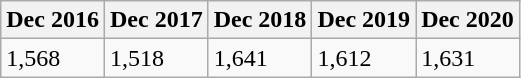<table class="wikitable">
<tr>
<th>Dec 2016</th>
<th>Dec 2017</th>
<th>Dec 2018</th>
<th>Dec 2019</th>
<th>Dec 2020</th>
</tr>
<tr>
<td>1,568</td>
<td>1,518</td>
<td>1,641</td>
<td>1,612</td>
<td>1,631</td>
</tr>
</table>
